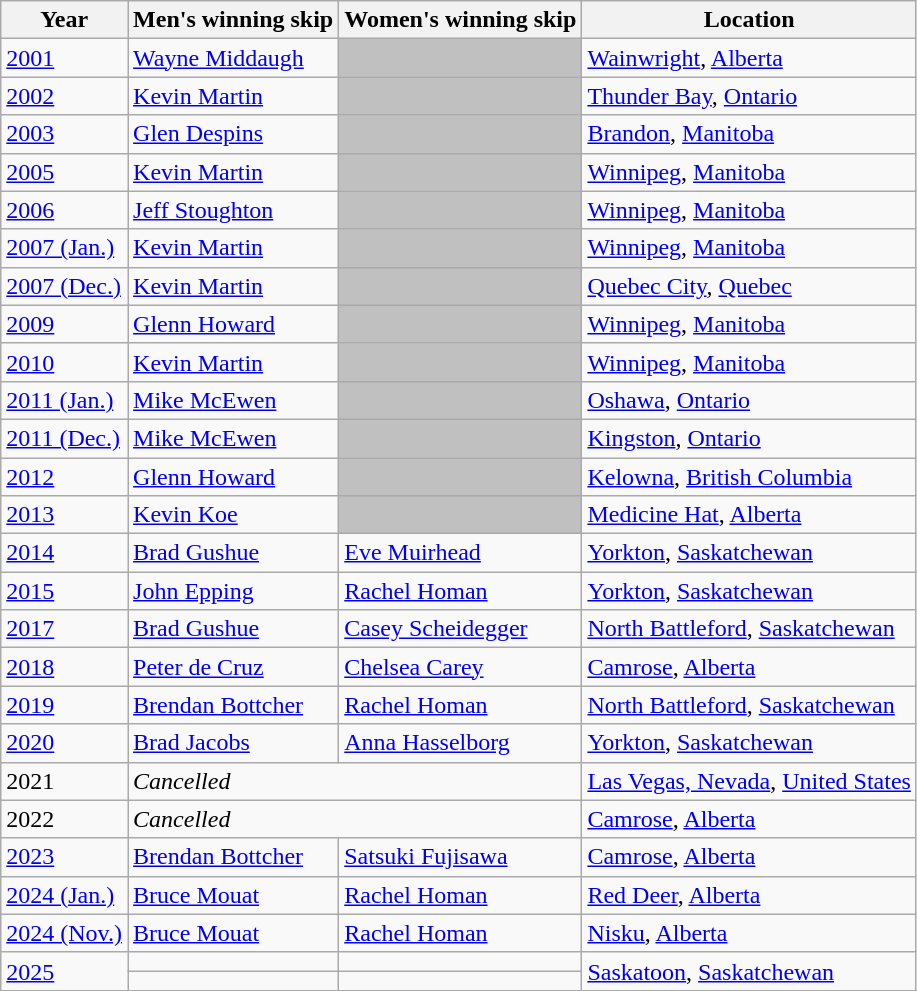<table class="wikitable">
<tr>
<th scope="col">Year</th>
<th scope="col">Men's winning skip</th>
<th scope="col">Women's winning skip</th>
<th scope="col">Location</th>
</tr>
<tr>
<td><a href='#'>2001</a></td>
<td> <a href='#'>Wayne Middaugh</a></td>
<td bgcolor="silver"></td>
<td><a href='#'>Wainwright</a>, <a href='#'>Alberta</a></td>
</tr>
<tr>
<td><a href='#'>2002</a></td>
<td> <a href='#'>Kevin Martin</a></td>
<td bgcolor="silver"></td>
<td><a href='#'>Thunder Bay</a>, <a href='#'>Ontario</a></td>
</tr>
<tr>
<td><a href='#'>2003</a></td>
<td> <a href='#'>Glen Despins</a></td>
<td bgcolor="silver"></td>
<td><a href='#'>Brandon</a>, <a href='#'>Manitoba</a></td>
</tr>
<tr>
<td><a href='#'>2005</a></td>
<td> <a href='#'>Kevin Martin</a></td>
<td bgcolor="silver"></td>
<td><a href='#'>Winnipeg</a>, <a href='#'>Manitoba</a></td>
</tr>
<tr>
<td><a href='#'>2006</a></td>
<td> <a href='#'>Jeff Stoughton</a></td>
<td bgcolor="silver"></td>
<td><a href='#'>Winnipeg</a>, <a href='#'>Manitoba</a></td>
</tr>
<tr>
<td><a href='#'>2007 (Jan.)</a></td>
<td> <a href='#'>Kevin Martin</a></td>
<td bgcolor="silver"></td>
<td><a href='#'>Winnipeg</a>, <a href='#'>Manitoba</a></td>
</tr>
<tr>
<td><a href='#'>2007 (Dec.)</a></td>
<td> <a href='#'>Kevin Martin</a></td>
<td bgcolor="silver"></td>
<td><a href='#'>Quebec City</a>, <a href='#'>Quebec</a></td>
</tr>
<tr>
<td><a href='#'>2009</a></td>
<td> <a href='#'>Glenn Howard</a></td>
<td bgcolor="silver"></td>
<td><a href='#'>Winnipeg</a>, <a href='#'>Manitoba</a></td>
</tr>
<tr>
<td><a href='#'>2010</a></td>
<td> <a href='#'>Kevin Martin</a></td>
<td bgcolor="silver"></td>
<td><a href='#'>Winnipeg</a>, <a href='#'>Manitoba</a></td>
</tr>
<tr>
<td><a href='#'>2011 (Jan.)</a></td>
<td> <a href='#'>Mike McEwen</a></td>
<td bgcolor="silver"></td>
<td><a href='#'>Oshawa</a>, <a href='#'>Ontario</a></td>
</tr>
<tr>
<td><a href='#'>2011 (Dec.)</a></td>
<td> <a href='#'>Mike McEwen</a></td>
<td bgcolor="silver"></td>
<td><a href='#'>Kingston</a>, <a href='#'>Ontario</a></td>
</tr>
<tr>
<td><a href='#'>2012</a></td>
<td> <a href='#'>Glenn Howard</a></td>
<td bgcolor="silver"></td>
<td><a href='#'>Kelowna</a>, <a href='#'>British Columbia</a></td>
</tr>
<tr>
<td><a href='#'>2013</a></td>
<td> <a href='#'>Kevin Koe</a></td>
<td bgcolor="silver"></td>
<td><a href='#'>Medicine Hat</a>, <a href='#'>Alberta</a></td>
</tr>
<tr>
<td><a href='#'>2014</a></td>
<td> <a href='#'>Brad Gushue</a></td>
<td> <a href='#'>Eve Muirhead</a></td>
<td><a href='#'>Yorkton</a>, <a href='#'>Saskatchewan</a></td>
</tr>
<tr>
<td><a href='#'>2015</a></td>
<td> <a href='#'>John Epping</a></td>
<td> <a href='#'>Rachel Homan</a></td>
<td><a href='#'>Yorkton</a>, <a href='#'>Saskatchewan</a></td>
</tr>
<tr>
<td><a href='#'>2017</a></td>
<td> <a href='#'>Brad Gushue</a></td>
<td> <a href='#'>Casey Scheidegger</a></td>
<td><a href='#'>North Battleford</a>, <a href='#'>Saskatchewan</a></td>
</tr>
<tr>
<td><a href='#'>2018</a></td>
<td> <a href='#'>Peter de Cruz</a></td>
<td> <a href='#'>Chelsea Carey</a></td>
<td><a href='#'>Camrose</a>, <a href='#'>Alberta</a></td>
</tr>
<tr>
<td><a href='#'>2019</a></td>
<td> <a href='#'>Brendan Bottcher</a></td>
<td> <a href='#'>Rachel Homan</a></td>
<td><a href='#'>North Battleford</a>, <a href='#'>Saskatchewan</a></td>
</tr>
<tr>
<td><a href='#'>2020</a></td>
<td> <a href='#'>Brad Jacobs</a></td>
<td> <a href='#'>Anna Hasselborg</a></td>
<td><a href='#'>Yorkton</a>, <a href='#'>Saskatchewan</a></td>
</tr>
<tr>
<td>2021</td>
<td colspan="2"><em>Cancelled</em></td>
<td><a href='#'>Las Vegas, Nevada</a>, <a href='#'>United States</a></td>
</tr>
<tr>
<td>2022</td>
<td colspan="2"><em>Cancelled</em></td>
<td><a href='#'>Camrose</a>, <a href='#'>Alberta</a></td>
</tr>
<tr>
<td><a href='#'>2023</a></td>
<td> <a href='#'>Brendan Bottcher</a></td>
<td> <a href='#'>Satsuki Fujisawa</a></td>
<td><a href='#'>Camrose</a>, <a href='#'>Alberta</a></td>
</tr>
<tr>
<td><a href='#'>2024 (Jan.)</a></td>
<td> <a href='#'>Bruce Mouat</a></td>
<td> <a href='#'>Rachel Homan</a></td>
<td><a href='#'>Red Deer</a>, <a href='#'>Alberta</a></td>
</tr>
<tr>
<td><a href='#'>2024 (Nov.)</a></td>
<td> <a href='#'>Bruce Mouat</a></td>
<td> <a href='#'>Rachel Homan</a></td>
<td><a href='#'>Nisku</a>, <a href='#'>Alberta</a></td>
</tr>
<tr>
<td rowspan=2><a href='#'>2025</a></td>
<td></td>
<td></td>
<td rowspan=2><a href='#'>Saskatoon</a>, <a href='#'>Saskatchewan</a></td>
</tr>
<tr>
<td></td>
<td></td>
</tr>
</table>
